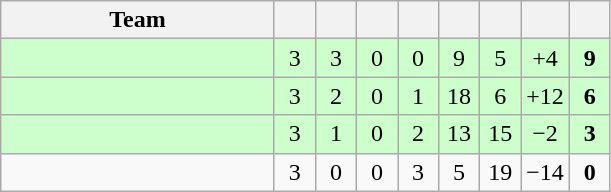<table class="wikitable" style="text-align: center;">
<tr>
<th width="175">Team</th>
<th width="20"></th>
<th width="20"></th>
<th width="20"></th>
<th width="20"></th>
<th width="20"></th>
<th width="20"></th>
<th width="20"></th>
<th width="20"></th>
</tr>
<tr bgcolor="#ccffcc">
<td align=left></td>
<td>3</td>
<td>3</td>
<td>0</td>
<td>0</td>
<td>9</td>
<td>5</td>
<td>+4</td>
<td><strong>9</strong></td>
</tr>
<tr bgcolor="#ccffcc">
<td align=left></td>
<td>3</td>
<td>2</td>
<td>0</td>
<td>1</td>
<td>18</td>
<td>6</td>
<td>+12</td>
<td><strong>6</strong></td>
</tr>
<tr bgcolor="#ccffcc">
<td align=left></td>
<td>3</td>
<td>1</td>
<td>0</td>
<td>2</td>
<td>13</td>
<td>15</td>
<td>−2</td>
<td><strong>3</strong></td>
</tr>
<tr>
<td align=left></td>
<td>3</td>
<td>0</td>
<td>0</td>
<td>3</td>
<td>5</td>
<td>19</td>
<td>−14</td>
<td><strong>0</strong></td>
</tr>
</table>
